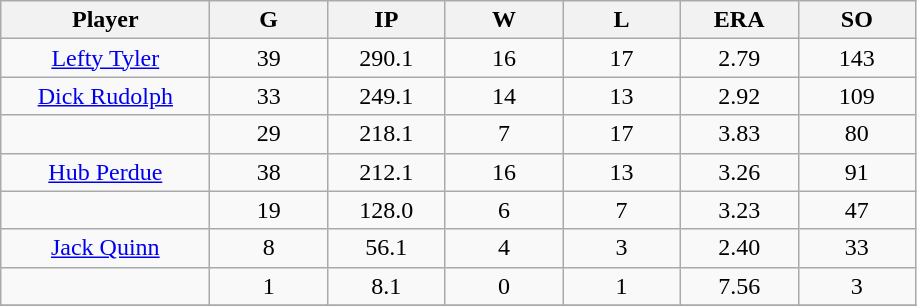<table class="wikitable sortable">
<tr>
<th bgcolor="#DDDDFF" width="16%">Player</th>
<th bgcolor="#DDDDFF" width="9%">G</th>
<th bgcolor="#DDDDFF" width="9%">IP</th>
<th bgcolor="#DDDDFF" width="9%">W</th>
<th bgcolor="#DDDDFF" width="9%">L</th>
<th bgcolor="#DDDDFF" width="9%">ERA</th>
<th bgcolor="#DDDDFF" width="9%">SO</th>
</tr>
<tr align="center">
<td><a href='#'>Lefty Tyler</a></td>
<td>39</td>
<td>290.1</td>
<td>16</td>
<td>17</td>
<td>2.79</td>
<td>143</td>
</tr>
<tr align=center>
<td><a href='#'>Dick Rudolph</a></td>
<td>33</td>
<td>249.1</td>
<td>14</td>
<td>13</td>
<td>2.92</td>
<td>109</td>
</tr>
<tr align=center>
<td></td>
<td>29</td>
<td>218.1</td>
<td>7</td>
<td>17</td>
<td>3.83</td>
<td>80</td>
</tr>
<tr align="center">
<td><a href='#'>Hub Perdue</a></td>
<td>38</td>
<td>212.1</td>
<td>16</td>
<td>13</td>
<td>3.26</td>
<td>91</td>
</tr>
<tr align=center>
<td></td>
<td>19</td>
<td>128.0</td>
<td>6</td>
<td>7</td>
<td>3.23</td>
<td>47</td>
</tr>
<tr align="center">
<td><a href='#'>Jack Quinn</a></td>
<td>8</td>
<td>56.1</td>
<td>4</td>
<td>3</td>
<td>2.40</td>
<td>33</td>
</tr>
<tr align=center>
<td></td>
<td>1</td>
<td>8.1</td>
<td>0</td>
<td>1</td>
<td>7.56</td>
<td>3</td>
</tr>
<tr align="center">
</tr>
</table>
